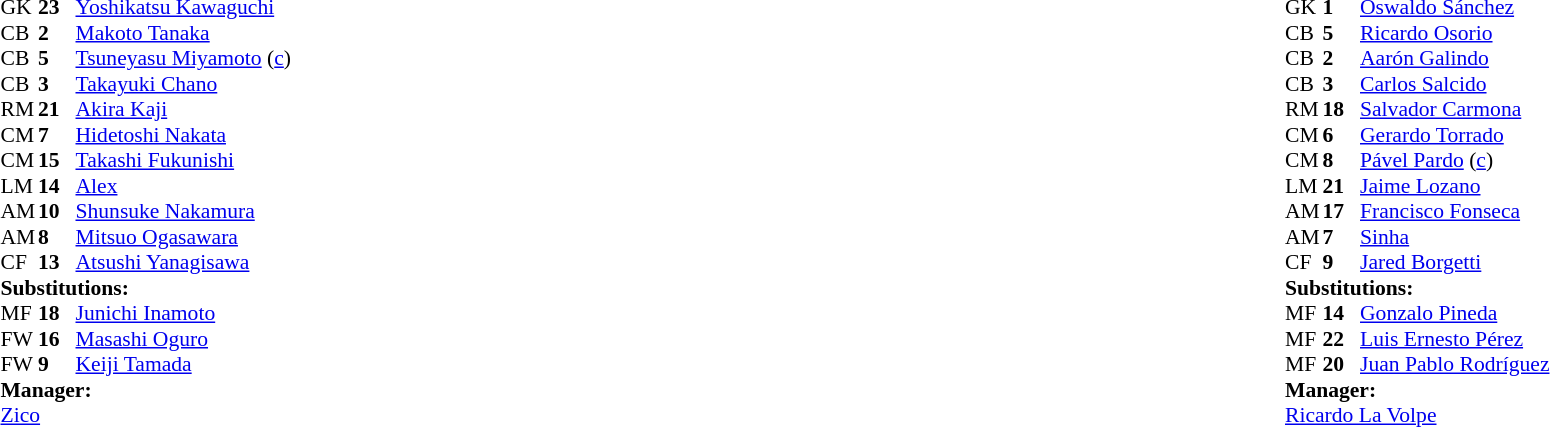<table width="100%">
<tr>
<td valign="top" width="50%"><br><table style="font-size: 90%" cellspacing="0" cellpadding="0">
<tr>
<th width="25"></th>
<th width="25"></th>
</tr>
<tr>
<td>GK</td>
<td><strong>23</strong></td>
<td><a href='#'>Yoshikatsu Kawaguchi</a></td>
</tr>
<tr>
<td>CB</td>
<td><strong>2</strong></td>
<td><a href='#'>Makoto Tanaka</a></td>
</tr>
<tr>
<td>CB</td>
<td><strong>5</strong></td>
<td><a href='#'>Tsuneyasu Miyamoto</a> (<a href='#'>c</a>)</td>
</tr>
<tr>
<td>CB</td>
<td><strong>3</strong></td>
<td><a href='#'>Takayuki Chano</a></td>
<td></td>
<td></td>
</tr>
<tr>
<td>RM</td>
<td><strong>21</strong></td>
<td><a href='#'>Akira Kaji</a></td>
<td></td>
</tr>
<tr>
<td>CM</td>
<td><strong>7</strong></td>
<td><a href='#'>Hidetoshi Nakata</a></td>
</tr>
<tr>
<td>CM</td>
<td><strong>15</strong></td>
<td><a href='#'>Takashi Fukunishi</a></td>
</tr>
<tr>
<td>LM</td>
<td><strong>14</strong></td>
<td><a href='#'>Alex</a></td>
</tr>
<tr>
<td>AM</td>
<td><strong>10</strong></td>
<td><a href='#'>Shunsuke Nakamura</a></td>
<td></td>
<td></td>
</tr>
<tr>
<td>AM</td>
<td><strong>8</strong></td>
<td><a href='#'>Mitsuo Ogasawara</a></td>
<td></td>
<td></td>
</tr>
<tr>
<td>CF</td>
<td><strong>13</strong></td>
<td><a href='#'>Atsushi Yanagisawa</a></td>
</tr>
<tr>
<td colspan=3><strong>Substitutions:</strong></td>
</tr>
<tr>
<td>MF</td>
<td><strong>18</strong></td>
<td><a href='#'>Junichi Inamoto</a></td>
<td></td>
<td></td>
</tr>
<tr>
<td>FW</td>
<td><strong>16</strong></td>
<td><a href='#'>Masashi Oguro</a></td>
<td></td>
<td></td>
</tr>
<tr>
<td>FW</td>
<td><strong>9</strong></td>
<td><a href='#'>Keiji Tamada</a></td>
<td></td>
<td></td>
</tr>
<tr>
<td colspan=3><strong>Manager:</strong></td>
</tr>
<tr>
<td colspan=3> <a href='#'>Zico</a></td>
</tr>
</table>
</td>
<td valign="top" width="50%"><br><table style="font-size: 90%" cellspacing="0" cellpadding="0" align="center">
<tr>
<th width=25></th>
<th width=25></th>
</tr>
<tr>
<td>GK</td>
<td><strong>1</strong></td>
<td><a href='#'>Oswaldo Sánchez</a></td>
</tr>
<tr>
<td>CB</td>
<td><strong>5</strong></td>
<td><a href='#'>Ricardo Osorio</a></td>
</tr>
<tr>
<td>CB</td>
<td><strong>2</strong></td>
<td><a href='#'>Aarón Galindo</a></td>
</tr>
<tr>
<td>CB</td>
<td><strong>3</strong></td>
<td><a href='#'>Carlos Salcido</a></td>
</tr>
<tr>
<td>RM</td>
<td><strong>18</strong></td>
<td><a href='#'>Salvador Carmona</a></td>
</tr>
<tr>
<td>CM</td>
<td><strong>6</strong></td>
<td><a href='#'>Gerardo Torrado</a></td>
<td></td>
<td></td>
</tr>
<tr>
<td>CM</td>
<td><strong>8</strong></td>
<td><a href='#'>Pável Pardo</a> (<a href='#'>c</a>)</td>
</tr>
<tr>
<td>LM</td>
<td><strong>21</strong></td>
<td><a href='#'>Jaime Lozano</a></td>
<td></td>
<td></td>
</tr>
<tr>
<td>AM</td>
<td><strong>17</strong></td>
<td><a href='#'>Francisco Fonseca</a></td>
<td></td>
<td></td>
</tr>
<tr>
<td>AM</td>
<td><strong>7</strong></td>
<td><a href='#'>Sinha</a></td>
</tr>
<tr>
<td>CF</td>
<td><strong>9</strong></td>
<td><a href='#'>Jared Borgetti</a></td>
</tr>
<tr>
<td colspan=3><strong>Substitutions:</strong></td>
</tr>
<tr>
<td>MF</td>
<td><strong>14</strong></td>
<td><a href='#'>Gonzalo Pineda</a></td>
<td></td>
<td></td>
</tr>
<tr>
<td>MF</td>
<td><strong>22</strong></td>
<td><a href='#'>Luis Ernesto Pérez</a></td>
<td></td>
<td></td>
</tr>
<tr>
<td>MF</td>
<td><strong>20</strong></td>
<td><a href='#'>Juan Pablo Rodríguez</a></td>
<td></td>
<td></td>
</tr>
<tr>
<td colspan=3><strong>Manager:</strong></td>
</tr>
<tr>
<td colspan=3> <a href='#'>Ricardo La Volpe</a></td>
</tr>
</table>
</td>
</tr>
</table>
